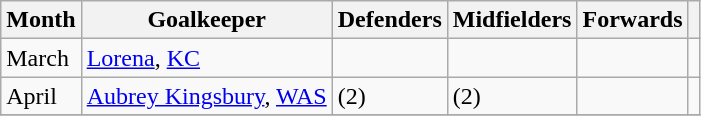<table class="wikitable">
<tr>
<th scope="col">Month</th>
<th scope="col">Goalkeeper</th>
<th scope="col">Defenders</th>
<th scope="col">Midfielders</th>
<th scope="col">Forwards</th>
<th scope="col"></th>
</tr>
<tr>
<td>March</td>
<td> <a href='#'>Lorena</a>, <a href='#'>KC</a></td>
<td></td>
<td></td>
<td></td>
<td align="center"></td>
</tr>
<tr>
<td>April</td>
<td> <a href='#'>Aubrey Kingsbury</a>, <a href='#'>WAS</a></td>
<td>(2)</td>
<td>(2)</td>
<td></td>
<td align="center"></td>
</tr>
<tr>
</tr>
</table>
